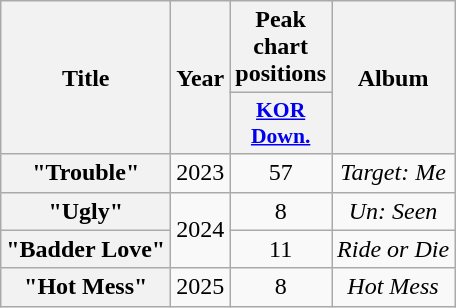<table class="wikitable plainrowheaders" style="text-align:center">
<tr>
<th scope="col" rowspan="2">Title</th>
<th scope="col" rowspan="2">Year</th>
<th scope="col">Peak chart positions</th>
<th scope="col" rowspan="2">Album</th>
</tr>
<tr>
<th scope="col" style="width:3em;font-size:90%"><a href='#'>KOR<br>Down.</a><br></th>
</tr>
<tr>
<th scope="row">"Trouble"</th>
<td>2023</td>
<td>57</td>
<td><em>Target: Me</em></td>
</tr>
<tr>
<th scope="row">"Ugly"</th>
<td rowspan="2">2024</td>
<td>8</td>
<td><em>Un: Seen</em></td>
</tr>
<tr>
<th scope="row">"Badder Love"</th>
<td>11</td>
<td><em>Ride or Die</em></td>
</tr>
<tr>
<th scope="row">"Hot Mess"</th>
<td>2025</td>
<td>8</td>
<td><em>Hot Mess</em></td>
</tr>
</table>
